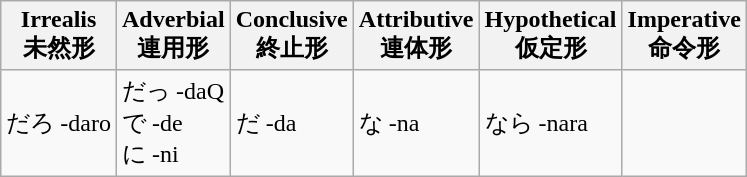<table class="wikitable">
<tr>
<th>Irrealis<br>未然形</th>
<th>Adverbial<br>連用形</th>
<th>Conclusive<br>終止形</th>
<th>Attributive<br>連体形</th>
<th>Hypothetical<br>仮定形</th>
<th>Imperative<br>命令形</th>
</tr>
<tr>
<td>だろ -daro</td>
<td>だっ -daQ<br>で -de<br>に -ni</td>
<td>だ -da</td>
<td>な -na</td>
<td>なら -nara</td>
<td> </td>
</tr>
</table>
